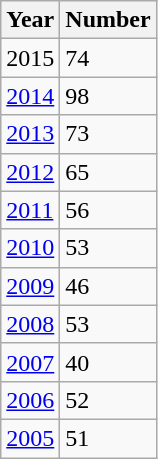<table class="wikitable sortable" style="text-align: left">
<tr>
<th>Year</th>
<th>Number</th>
</tr>
<tr>
<td>2015</td>
<td>74</td>
</tr>
<tr>
<td><a href='#'>2014</a></td>
<td>98</td>
</tr>
<tr>
<td><a href='#'>2013</a></td>
<td>73</td>
</tr>
<tr>
<td><a href='#'>2012</a></td>
<td>65</td>
</tr>
<tr>
<td><a href='#'>2011</a></td>
<td>56</td>
</tr>
<tr>
<td><a href='#'>2010</a></td>
<td>53</td>
</tr>
<tr>
<td><a href='#'>2009</a></td>
<td>46</td>
</tr>
<tr>
<td><a href='#'>2008</a></td>
<td>53</td>
</tr>
<tr>
<td><a href='#'>2007</a></td>
<td>40</td>
</tr>
<tr>
<td><a href='#'>2006</a></td>
<td>52</td>
</tr>
<tr>
<td><a href='#'>2005</a></td>
<td>51</td>
</tr>
</table>
